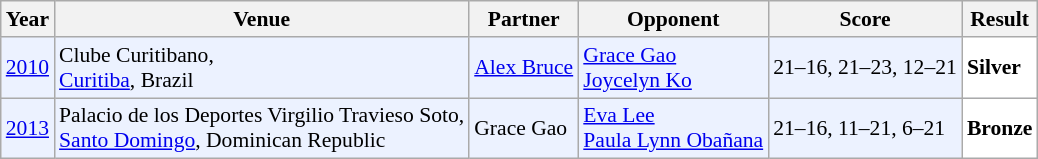<table class="sortable wikitable" style="font-size: 90%">
<tr>
<th>Year</th>
<th>Venue</th>
<th>Partner</th>
<th>Opponent</th>
<th>Score</th>
<th>Result</th>
</tr>
<tr style="background:#ECF2FF">
<td align="center"><a href='#'>2010</a></td>
<td align="left">Clube Curitibano,<br><a href='#'>Curitiba</a>, Brazil</td>
<td align="left"> <a href='#'>Alex Bruce</a></td>
<td align="left"> <a href='#'>Grace Gao</a><br> <a href='#'>Joycelyn Ko</a></td>
<td align="left">21–16, 21–23, 12–21</td>
<td style="text-align:left; background:white"> <strong>Silver</strong></td>
</tr>
<tr style="background:#ECF2FF">
<td align="center"><a href='#'>2013</a></td>
<td align="left">Palacio de los Deportes Virgilio Travieso Soto,<br><a href='#'>Santo Domingo</a>, Dominican Republic</td>
<td align="left"> Grace Gao</td>
<td align="left"> <a href='#'>Eva Lee</a><br> <a href='#'>Paula Lynn Obañana</a></td>
<td align="left">21–16, 11–21, 6–21</td>
<td style="text-align:left; background:white"> <strong>Bronze</strong></td>
</tr>
</table>
